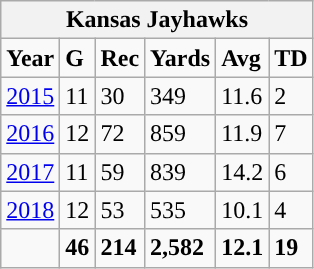<table class="wikitable">
<tr>
<th colspan="15">Kansas Jayhawks</th>
</tr>
<tr>
<td><strong>Year</strong></td>
<td><strong>G</strong></td>
<td><strong>Rec</strong></td>
<td><strong>Yards</strong></td>
<td><strong>Avg</strong></td>
<td><strong>TD</strong></td>
</tr>
<tr>
<td><a href='#'>2015</a></td>
<td>11</td>
<td>30</td>
<td>349</td>
<td>11.6</td>
<td>2</td>
</tr>
<tr>
<td><a href='#'>2016</a></td>
<td>12</td>
<td>72</td>
<td>859</td>
<td>11.9</td>
<td>7</td>
</tr>
<tr>
<td><a href='#'>2017</a></td>
<td>11</td>
<td>59</td>
<td>839</td>
<td>14.2</td>
<td>6</td>
</tr>
<tr>
<td><a href='#'>2018</a></td>
<td>12</td>
<td>53</td>
<td>535</td>
<td>10.1</td>
<td>4</td>
</tr>
<tr>
<td style="font-weight:bold;"></td>
<td style="font-weight:bold;">46</td>
<td style="font-weight:bold;">214</td>
<td style="font-weight:bold;">2,582</td>
<td style="font-weight:bold;">12.1</td>
<td style="font-weight:bold;">19</td>
</tr>
</table>
